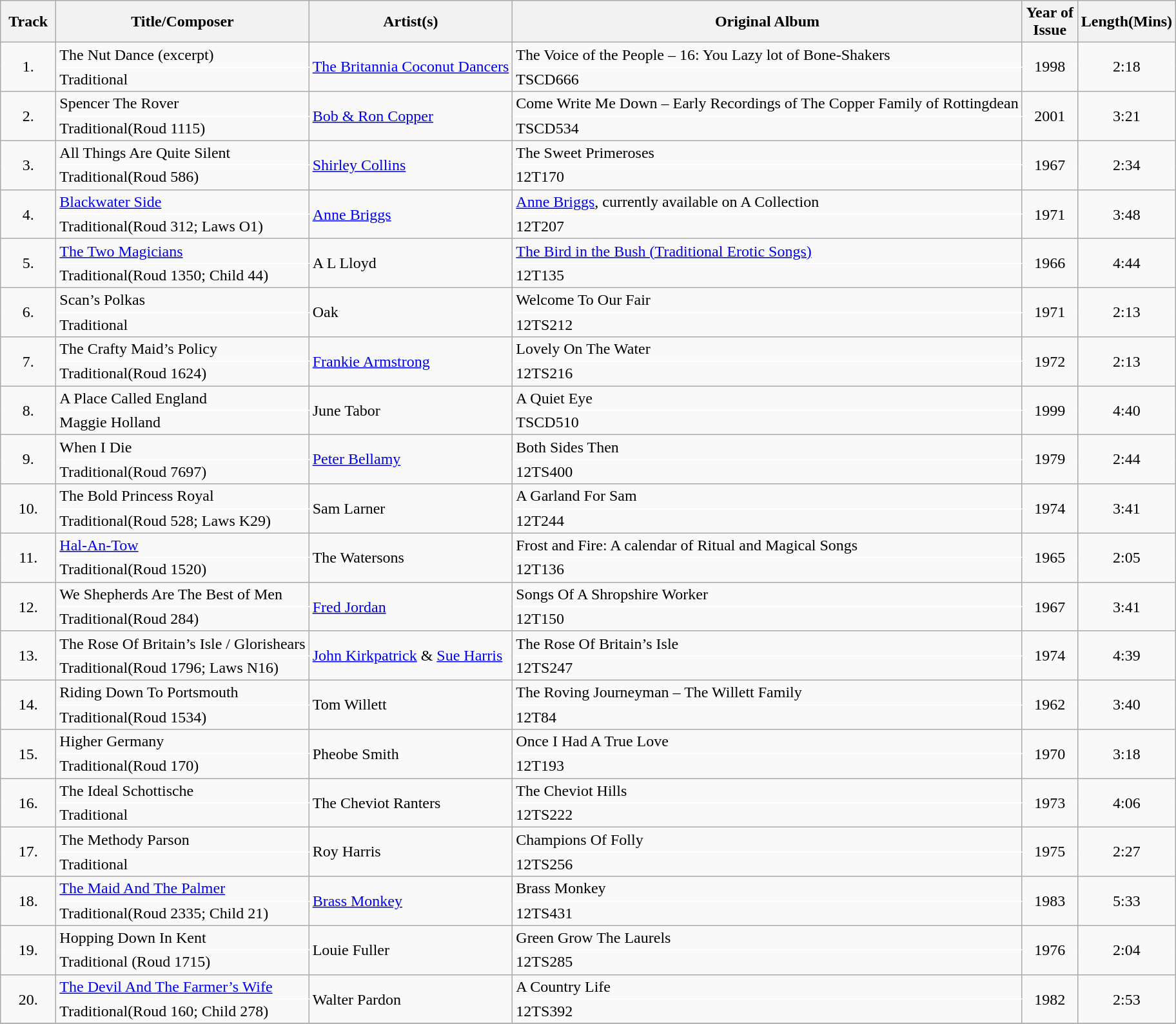<table class="wikitable collapsible">
<tr>
<th style="width:  50px">Track</th>
<th>Title/Composer</th>
<th>Artist(s)</th>
<th>Original Album</th>
<th style="width:  50px">Year of Issue</th>
<th style="width:  50px">Length(Mins)</th>
</tr>
<tr>
<td rowspan="2" style="text-align: center;">1.</td>
<td style="border-bottom: 1px solid white;">The Nut Dance (excerpt)</td>
<td rowspan="2"><a href='#'>The Britannia Coconut Dancers</a></td>
<td Style="border-bottom: 1px solid white;">The Voice of the People – 16: You Lazy lot of Bone-Shakers</td>
<td rowspan="2" style="text-align: center;">1998</td>
<td rowspan="2" style="text-align: center;">2:18</td>
</tr>
<tr>
<td>Traditional</td>
<td>TSCD666</td>
</tr>
<tr>
<td rowspan="2" style="text-align: center;">2.</td>
<td style="border-bottom: 1px solid white;">Spencer The Rover</td>
<td rowspan="2"><a href='#'>Bob & Ron Copper</a></td>
<td Style="border-bottom: 1px solid white;">Come Write Me Down – Early Recordings of The Copper Family of Rottingdean</td>
<td rowspan="2" style="text-align: center;">2001</td>
<td rowspan="2" style="text-align: center;">3:21</td>
</tr>
<tr>
<td>Traditional(Roud 1115)</td>
<td>TSCD534</td>
</tr>
<tr>
<td rowspan="2" style="text-align: center;">3.</td>
<td style="border-bottom: 1px solid white;">All Things Are Quite Silent</td>
<td rowspan="2"><a href='#'>Shirley Collins</a></td>
<td Style="border-bottom: 1px solid white;">The Sweet Primeroses</td>
<td rowspan="2" style="text-align: center;">1967</td>
<td rowspan="2" style="text-align: center;">2:34</td>
</tr>
<tr>
<td>Traditional(Roud 586)</td>
<td>12T170</td>
</tr>
<tr>
<td rowspan="2" style="text-align: center;">4.</td>
<td style="border-bottom: 1px solid white;"><a href='#'>Blackwater Side</a></td>
<td rowspan="2"><a href='#'>Anne Briggs</a></td>
<td Style="border-bottom: 1px solid white;"><a href='#'>Anne Briggs</a>, currently available on A Collection</td>
<td rowspan="2" style="text-align: center;">1971</td>
<td rowspan="2" style="text-align: center;">3:48</td>
</tr>
<tr>
<td>Traditional(Roud 312; Laws O1)</td>
<td>12T207</td>
</tr>
<tr>
<td rowspan="2" style="text-align: center;">5.</td>
<td style="border-bottom: 1px solid white;"><a href='#'>The Two Magicians</a></td>
<td rowspan="2">A L Lloyd</td>
<td Style="border-bottom: 1px solid white;"><a href='#'>The Bird in the Bush (Traditional Erotic Songs)</a></td>
<td rowspan="2" style="text-align: center;">1966</td>
<td rowspan="2" style="text-align: center;">4:44</td>
</tr>
<tr>
<td>Traditional(Roud 1350; Child 44)</td>
<td>12T135</td>
</tr>
<tr>
<td rowspan="2" style="text-align: center;">6.</td>
<td style="border-bottom: 1px solid white;">Scan’s Polkas</td>
<td rowspan="2">Oak</td>
<td Style="border-bottom: 1px solid white;">Welcome To Our Fair</td>
<td rowspan="2" style="text-align: center;">1971</td>
<td rowspan="2" style="text-align: center;">2:13</td>
</tr>
<tr>
<td>Traditional</td>
<td>12TS212</td>
</tr>
<tr>
<td rowspan="2" style="text-align: center;">7.</td>
<td style="border-bottom: 1px solid white;">The Crafty Maid’s Policy</td>
<td rowspan="2"><a href='#'>Frankie Armstrong</a></td>
<td Style="border-bottom: 1px solid white;">Lovely On The Water</td>
<td rowspan="2" style="text-align: center;">1972</td>
<td rowspan="2" style="text-align: center;">2:13</td>
</tr>
<tr>
<td>Traditional(Roud 1624)</td>
<td>12TS216</td>
</tr>
<tr>
<td rowspan="2" style="text-align: center;">8.</td>
<td style="border-bottom: 1px solid white;">A Place Called England</td>
<td rowspan="2">June Tabor</td>
<td Style="border-bottom: 1px solid white;">A Quiet Eye</td>
<td rowspan="2" style="text-align: center;">1999</td>
<td rowspan="2" style="text-align: center;">4:40</td>
</tr>
<tr>
<td>Maggie Holland</td>
<td>TSCD510</td>
</tr>
<tr>
<td rowspan="2" style="text-align: center;">9.</td>
<td style="border-bottom: 1px solid white;">When I Die</td>
<td rowspan="2"><a href='#'>Peter Bellamy</a></td>
<td Style="border-bottom: 1px solid white;">Both Sides Then</td>
<td rowspan="2" style="text-align: center;">1979</td>
<td rowspan="2" style="text-align: center;">2:44</td>
</tr>
<tr>
<td>Traditional(Roud 7697)</td>
<td>12TS400</td>
</tr>
<tr>
<td rowspan="2" style="text-align: center;">10.</td>
<td style="border-bottom: 1px solid white;">The Bold Princess Royal</td>
<td rowspan="2">Sam Larner</td>
<td Style="border-bottom: 1px solid white;">A Garland For Sam</td>
<td rowspan="2" style="text-align: center;">1974</td>
<td rowspan="2" style="text-align: center;">3:41</td>
</tr>
<tr>
<td>Traditional(Roud 528; Laws K29)</td>
<td>12T244</td>
</tr>
<tr>
<td rowspan="2" style="text-align: center;">11.</td>
<td style="border-bottom: 1px solid white;"><a href='#'>Hal-An-Tow</a></td>
<td rowspan="2">The Watersons</td>
<td Style="border-bottom: 1px solid white;">Frost and Fire: A calendar of Ritual and Magical Songs</td>
<td rowspan="2" style="text-align: center;">1965</td>
<td rowspan="2" style="text-align: center;">2:05</td>
</tr>
<tr>
<td>Traditional(Roud 1520)</td>
<td>12T136</td>
</tr>
<tr>
<td rowspan="2" style="text-align: center;">12.</td>
<td style="border-bottom: 1px solid white;">We Shepherds Are The Best of Men</td>
<td rowspan="2"><a href='#'>Fred Jordan</a></td>
<td Style="border-bottom: 1px solid white;">Songs Of A Shropshire Worker</td>
<td rowspan="2" style="text-align: center;">1967</td>
<td rowspan="2" style="text-align: center;">3:41</td>
</tr>
<tr>
<td>Traditional(Roud 284)</td>
<td>12T150</td>
</tr>
<tr>
<td rowspan="2" style="text-align: center;">13.</td>
<td style="border-bottom: 1px solid white;">The Rose Of Britain’s Isle / Glorishears</td>
<td rowspan="2"><a href='#'>John Kirkpatrick</a> & <a href='#'>Sue Harris</a></td>
<td Style="border-bottom: 1px solid white;">The Rose Of Britain’s Isle</td>
<td rowspan="2" style="text-align: center;">1974</td>
<td rowspan="2" style="text-align: center;">4:39</td>
</tr>
<tr>
<td>Traditional(Roud 1796; Laws N16)</td>
<td>12TS247</td>
</tr>
<tr>
<td rowspan="2" style="text-align: center;">14.</td>
<td style="border-bottom: 1px solid white;">Riding Down To Portsmouth</td>
<td rowspan="2">Tom Willett</td>
<td Style="border-bottom: 1px solid white;">The Roving Journeyman – The Willett Family</td>
<td rowspan="2" style="text-align: center;">1962</td>
<td rowspan="2" style="text-align: center;">3:40</td>
</tr>
<tr>
<td>Traditional(Roud 1534)</td>
<td>12T84</td>
</tr>
<tr>
<td rowspan="2" style="text-align: center;">15.</td>
<td style="border-bottom: 1px solid white;">Higher Germany</td>
<td rowspan="2">Pheobe Smith</td>
<td Style="border-bottom: 1px solid white;">Once I Had A True Love</td>
<td rowspan="2" style="text-align: center;">1970</td>
<td rowspan="2" style="text-align: center;">3:18</td>
</tr>
<tr>
<td>Traditional(Roud 170)</td>
<td>12T193</td>
</tr>
<tr>
<td rowspan="2" style="text-align: center;">16.</td>
<td style="border-bottom: 1px solid white;">The Ideal Schottische</td>
<td rowspan="2">The Cheviot Ranters</td>
<td Style="border-bottom: 1px solid white;">The Cheviot Hills</td>
<td rowspan="2" style="text-align: center;">1973</td>
<td rowspan="2" style="text-align: center;">4:06</td>
</tr>
<tr>
<td>Traditional</td>
<td>12TS222</td>
</tr>
<tr>
<td rowspan="2" style="text-align: center;">17.</td>
<td style="border-bottom: 1px solid white;">The Methody Parson</td>
<td rowspan="2">Roy Harris</td>
<td Style="border-bottom: 1px solid white;">Champions Of Folly</td>
<td rowspan="2" style="text-align: center;">1975</td>
<td rowspan="2" style="text-align: center;">2:27</td>
</tr>
<tr>
<td>Traditional</td>
<td>12TS256</td>
</tr>
<tr>
<td rowspan="2" style="text-align: center;">18.</td>
<td style="border-bottom: 1px solid white;"><a href='#'>The Maid And The Palmer</a></td>
<td rowspan="2"><a href='#'>Brass Monkey</a></td>
<td Style="border-bottom: 1px solid white;">Brass Monkey</td>
<td rowspan="2" style="text-align: center;">1983</td>
<td rowspan="2" style="text-align: center;">5:33</td>
</tr>
<tr>
<td>Traditional(Roud 2335; Child 21)</td>
<td>12TS431</td>
</tr>
<tr>
<td rowspan="2" style="text-align: center;">19.</td>
<td style="border-bottom: 1px solid white;">Hopping Down In Kent</td>
<td rowspan="2">Louie Fuller</td>
<td Style="border-bottom: 1px solid white;">Green Grow The Laurels</td>
<td rowspan="2" style="text-align: center;">1976</td>
<td rowspan="2" style="text-align: center;">2:04</td>
</tr>
<tr>
<td>Traditional (Roud 1715)</td>
<td>12TS285</td>
</tr>
<tr>
<td rowspan="2" style="text-align: center;">20.</td>
<td style="border-bottom: 1px solid white;"><a href='#'>The Devil And The Farmer’s Wife</a></td>
<td rowspan="2">Walter Pardon</td>
<td Style="border-bottom: 1px solid white;">A Country Life</td>
<td rowspan="2" style="text-align: center;">1982</td>
<td rowspan="2" style="text-align: center;">2:53</td>
</tr>
<tr>
<td>Traditional(Roud 160; Child 278)</td>
<td>12TS392</td>
</tr>
<tr>
</tr>
</table>
